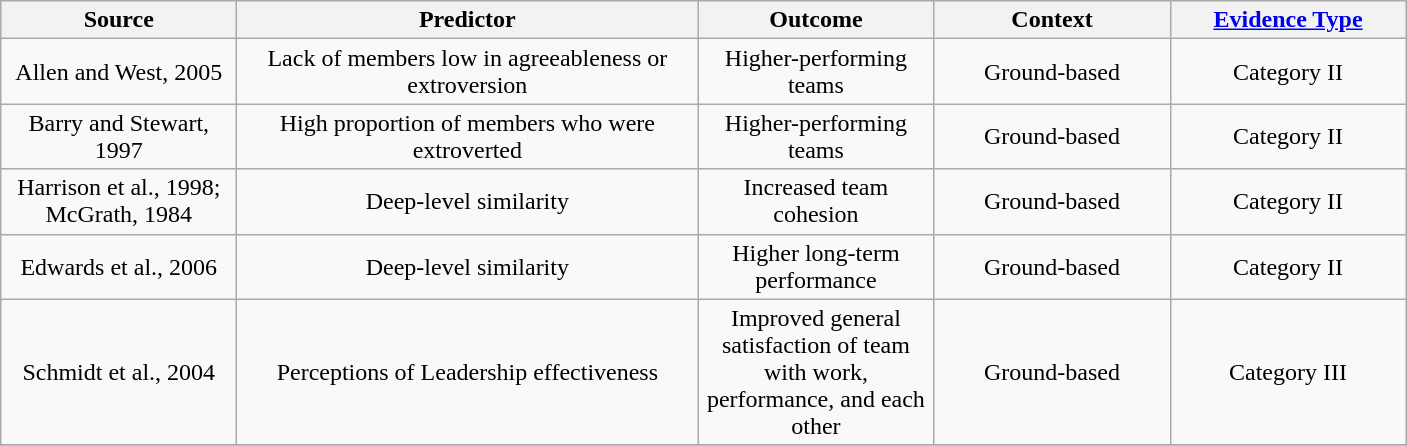<table class="wikitable" style="text-align: center;">
<tr>
<th scope="col" width="150">Source</th>
<th scope="col" width="300">Predictor</th>
<th scope="col" width="150">Outcome</th>
<th scope="col" width="150">Context</th>
<th scope="col" width="150"><a href='#'>Evidence Type</a></th>
</tr>
<tr>
<td>Allen and West, 2005 </td>
<td>Lack of members low in agreeableness or extroversion</td>
<td>Higher-performing teams</td>
<td>Ground-based</td>
<td>Category II</td>
</tr>
<tr>
<td>Barry and Stewart, 1997 </td>
<td>High proportion of members who were extroverted</td>
<td>Higher-performing teams</td>
<td>Ground-based</td>
<td>Category II</td>
</tr>
<tr>
<td>Harrison et al., 1998; McGrath, 1984 </td>
<td>Deep-level similarity</td>
<td>Increased team cohesion</td>
<td>Ground-based</td>
<td>Category II</td>
</tr>
<tr>
<td>Edwards et al., 2006 </td>
<td>Deep-level similarity</td>
<td>Higher long-term performance</td>
<td>Ground-based</td>
<td>Category II</td>
</tr>
<tr>
<td>Schmidt et al., 2004 </td>
<td>Perceptions of Leadership effectiveness</td>
<td>Improved general satisfaction of team with work, performance, and each other</td>
<td>Ground-based</td>
<td>Category III</td>
</tr>
<tr>
</tr>
</table>
